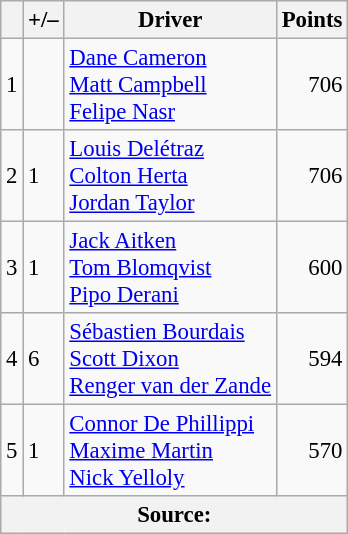<table class="wikitable" style="font-size: 95%;">
<tr>
<th scope="col"></th>
<th scope="col">+/–</th>
<th scope="col">Driver</th>
<th scope="col">Points</th>
</tr>
<tr>
<td align=center>1</td>
<td align=left></td>
<td> <a href='#'>Dane Cameron</a><br> <a href='#'>Matt Campbell</a><br> <a href='#'>Felipe Nasr</a></td>
<td align=right>706</td>
</tr>
<tr>
<td align=center>2</td>
<td align=left> 1</td>
<td> <a href='#'>Louis Delétraz</a><br> <a href='#'>Colton Herta</a><br> <a href='#'>Jordan Taylor</a></td>
<td align=right>706</td>
</tr>
<tr>
<td align=center>3</td>
<td align=left> 1</td>
<td> <a href='#'>Jack Aitken</a><br> <a href='#'>Tom Blomqvist</a><br> <a href='#'>Pipo Derani</a></td>
<td align=right>600</td>
</tr>
<tr>
<td align=center>4</td>
<td align=left> 6</td>
<td> <a href='#'>Sébastien Bourdais</a><br> <a href='#'>Scott Dixon</a><br> <a href='#'>Renger van der Zande</a></td>
<td align=right>594</td>
</tr>
<tr>
<td align=center>5</td>
<td align=left> 1</td>
<td> <a href='#'>Connor De Phillippi</a><br> <a href='#'>Maxime Martin</a><br> <a href='#'>Nick Yelloly</a></td>
<td align=right>570</td>
</tr>
<tr>
<th colspan=5>Source:</th>
</tr>
</table>
